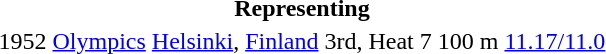<table>
<tr>
<th colspan="6">Representing </th>
</tr>
<tr>
<td>1952</td>
<td><a href='#'>Olympics</a></td>
<td><a href='#'>Helsinki</a>, <a href='#'>Finland</a></td>
<td>3rd, Heat 7</td>
<td>100 m</td>
<td><a href='#'>11.17/11.0</a></td>
</tr>
</table>
